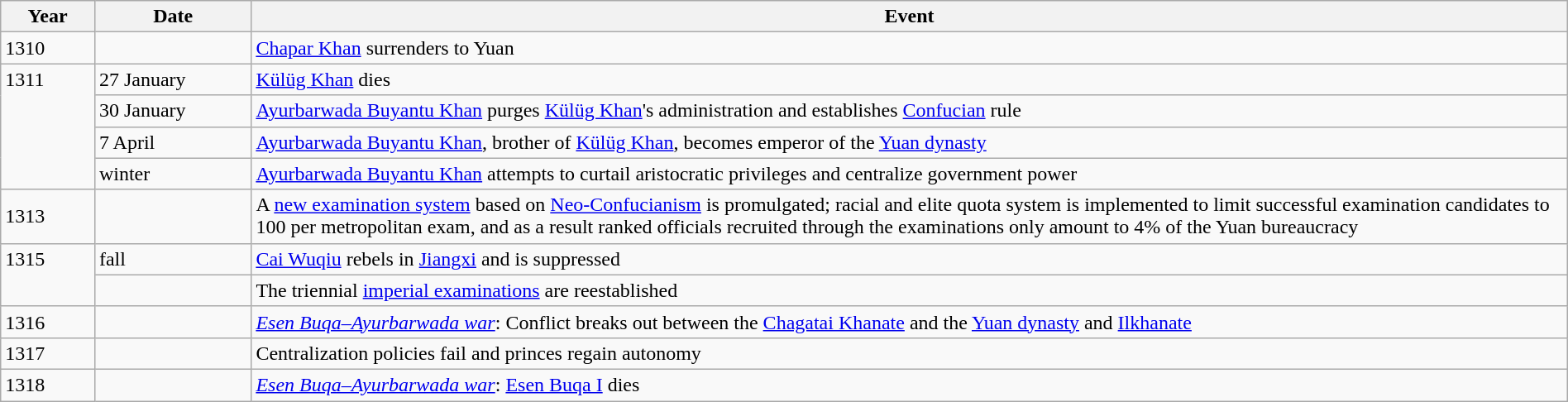<table class="wikitable" style="width:100%;">
<tr>
<th style="width:6%">Year</th>
<th style="width:10%">Date</th>
<th>Event</th>
</tr>
<tr>
<td>1310</td>
<td></td>
<td><a href='#'>Chapar Khan</a> surrenders to Yuan</td>
</tr>
<tr>
<td rowspan="4" style="vertical-align:top;">1311</td>
<td>27 January</td>
<td><a href='#'>Külüg Khan</a> dies</td>
</tr>
<tr>
<td>30 January</td>
<td><a href='#'>Ayurbarwada Buyantu Khan</a> purges <a href='#'>Külüg Khan</a>'s administration and establishes <a href='#'>Confucian</a> rule</td>
</tr>
<tr>
<td>7 April</td>
<td><a href='#'>Ayurbarwada Buyantu Khan</a>, brother of <a href='#'>Külüg Khan</a>, becomes emperor of the <a href='#'>Yuan dynasty</a></td>
</tr>
<tr>
<td>winter</td>
<td><a href='#'>Ayurbarwada Buyantu Khan</a> attempts to curtail aristocratic privileges and centralize government power</td>
</tr>
<tr>
<td>1313</td>
<td></td>
<td>A <a href='#'>new examination system</a> based on <a href='#'>Neo-Confucianism</a> is promulgated; racial and elite quota system is implemented to limit successful examination candidates to 100 per metropolitan exam, and as a result ranked officials recruited through the examinations only amount to 4% of the Yuan bureaucracy</td>
</tr>
<tr>
<td rowspan="2" style="vertical-align:top;">1315</td>
<td>fall</td>
<td><a href='#'>Cai Wuqiu</a> rebels in <a href='#'>Jiangxi</a> and is suppressed</td>
</tr>
<tr>
<td></td>
<td>The triennial <a href='#'>imperial examinations</a> are reestablished</td>
</tr>
<tr>
<td>1316</td>
<td></td>
<td><em><a href='#'>Esen Buqa–Ayurbarwada war</a></em>: Conflict breaks out between the <a href='#'>Chagatai Khanate</a> and the <a href='#'>Yuan dynasty</a> and <a href='#'>Ilkhanate</a></td>
</tr>
<tr>
<td>1317</td>
<td></td>
<td>Centralization policies fail and princes regain autonomy</td>
</tr>
<tr>
<td>1318</td>
<td></td>
<td><em><a href='#'>Esen Buqa–Ayurbarwada war</a></em>: <a href='#'>Esen Buqa I</a> dies</td>
</tr>
</table>
